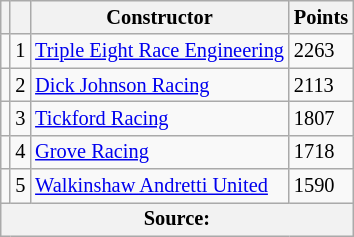<table class="wikitable" style="font-size: 85%;">
<tr>
<th scope="col"></th>
<th scope="col"></th>
<th scope="col">Constructor</th>
<th scope="col">Points</th>
</tr>
<tr>
<td align="left"></td>
<td align="center">1</td>
<td> <a href='#'>Triple Eight Race Engineering</a></td>
<td align="left">2263</td>
</tr>
<tr>
<td align="left"></td>
<td align="center">2</td>
<td> <a href='#'>Dick Johnson Racing</a></td>
<td align="left">2113</td>
</tr>
<tr>
<td align="left"></td>
<td align="center">3</td>
<td> <a href='#'>Tickford Racing</a></td>
<td align="left">1807</td>
</tr>
<tr>
<td align="left"></td>
<td align="center">4</td>
<td> <a href='#'>Grove Racing</a></td>
<td align="left">1718</td>
</tr>
<tr>
<td align="left"></td>
<td align="center">5</td>
<td> <a href='#'>Walkinshaw Andretti United</a></td>
<td align="left">1590</td>
</tr>
<tr>
<th colspan=4>Source:</th>
</tr>
</table>
